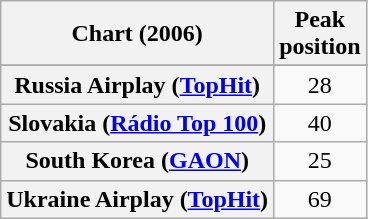<table class="wikitable plainrowheaders sortable" style="text-align:center;">
<tr>
<th scope="col">Chart (2006)</th>
<th scope="col">Peak<br>position</th>
</tr>
<tr>
</tr>
<tr>
<th scope="row">Russia Airplay (<a href='#'>TopHit</a>)</th>
<td>28</td>
</tr>
<tr>
<th scope="row">Slovakia (<a href='#'>Rádio Top 100</a>)</th>
<td>40</td>
</tr>
<tr>
<th scope="row">South Korea (<a href='#'>GAON</a>)</th>
<td>25</td>
</tr>
<tr>
<th scope="row">Ukraine Airplay (<a href='#'>TopHit</a>)</th>
<td>69</td>
</tr>
</table>
